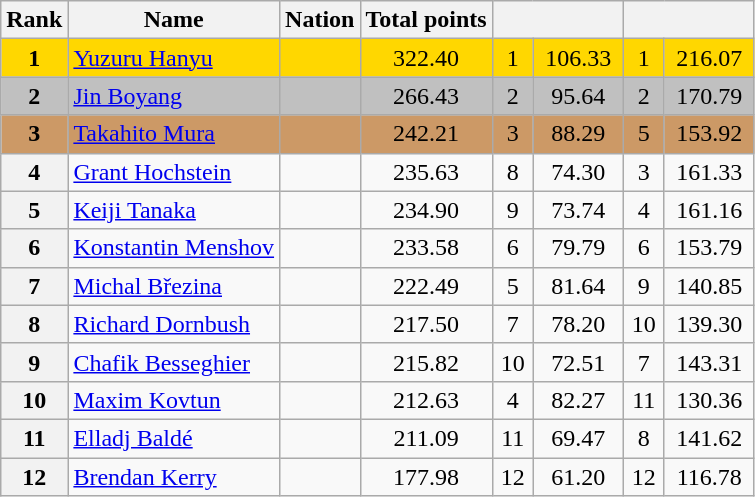<table class="wikitable sortable">
<tr>
<th>Rank</th>
<th>Name</th>
<th>Nation</th>
<th>Total points</th>
<th colspan="2" width="80px"></th>
<th colspan="2" width="80px"></th>
</tr>
<tr bgcolor="gold">
<td align="center"><strong>1</strong></td>
<td><a href='#'>Yuzuru Hanyu</a></td>
<td></td>
<td align="center">322.40</td>
<td align="center">1</td>
<td align="center">106.33</td>
<td align="center">1</td>
<td align="center">216.07</td>
</tr>
<tr bgcolor="silver">
<td align="center"><strong>2</strong></td>
<td><a href='#'>Jin Boyang</a></td>
<td></td>
<td align="center">266.43</td>
<td align="center">2</td>
<td align="center">95.64</td>
<td align="center">2</td>
<td align="center">170.79</td>
</tr>
<tr bgcolor="cc9966">
<td align="center"><strong>3</strong></td>
<td><a href='#'>Takahito Mura</a></td>
<td></td>
<td align="center">242.21</td>
<td align="center">3</td>
<td align="center">88.29</td>
<td align="center">5</td>
<td align="center">153.92</td>
</tr>
<tr>
<th>4</th>
<td><a href='#'>Grant Hochstein</a></td>
<td></td>
<td align="center">235.63</td>
<td align="center">8</td>
<td align="center">74.30</td>
<td align="center">3</td>
<td align="center">161.33</td>
</tr>
<tr>
<th>5</th>
<td><a href='#'>Keiji Tanaka</a></td>
<td></td>
<td align="center">234.90</td>
<td align="center">9</td>
<td align="center">73.74</td>
<td align="center">4</td>
<td align="center">161.16</td>
</tr>
<tr>
<th>6</th>
<td><a href='#'>Konstantin Menshov</a></td>
<td></td>
<td align="center">233.58</td>
<td align="center">6</td>
<td align="center">79.79</td>
<td align="center">6</td>
<td align="center">153.79</td>
</tr>
<tr>
<th>7</th>
<td><a href='#'>Michal Březina</a></td>
<td></td>
<td align="center">222.49</td>
<td align="center">5</td>
<td align="center">81.64</td>
<td align="center">9</td>
<td align="center">140.85</td>
</tr>
<tr>
<th>8</th>
<td><a href='#'>Richard Dornbush</a></td>
<td></td>
<td align="center">217.50</td>
<td align="center">7</td>
<td align="center">78.20</td>
<td align="center">10</td>
<td align="center">139.30</td>
</tr>
<tr>
<th>9</th>
<td><a href='#'>Chafik Besseghier</a></td>
<td></td>
<td align="center">215.82</td>
<td align="center">10</td>
<td align="center">72.51</td>
<td align="center">7</td>
<td align="center">143.31</td>
</tr>
<tr>
<th>10</th>
<td><a href='#'>Maxim Kovtun</a></td>
<td></td>
<td align="center">212.63</td>
<td align="center">4</td>
<td align="center">82.27</td>
<td align="center">11</td>
<td align="center">130.36</td>
</tr>
<tr>
<th>11</th>
<td><a href='#'>Elladj Baldé</a></td>
<td></td>
<td align="center">211.09</td>
<td align="center">11</td>
<td align="center">69.47</td>
<td align="center">8</td>
<td align="center">141.62</td>
</tr>
<tr>
<th>12</th>
<td><a href='#'>Brendan Kerry</a></td>
<td></td>
<td align="center">177.98</td>
<td align="center">12</td>
<td align="center">61.20</td>
<td align="center">12</td>
<td align="center">116.78</td>
</tr>
</table>
